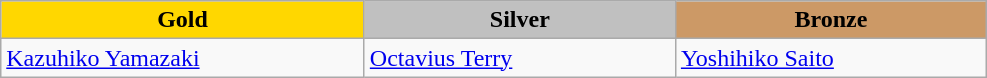<table class="wikitable" style="text-align:left">
<tr align="center">
<td width=235 bgcolor=gold><strong>Gold</strong></td>
<td width=200 bgcolor=silver><strong>Silver</strong></td>
<td width=200 bgcolor=CC9966><strong>Bronze</strong></td>
</tr>
<tr>
<td><a href='#'>Kazuhiko Yamazaki</a><br><em></em></td>
<td><a href='#'>Octavius Terry</a><br><em></em></td>
<td><a href='#'>Yoshihiko Saito</a><br><em></em></td>
</tr>
</table>
